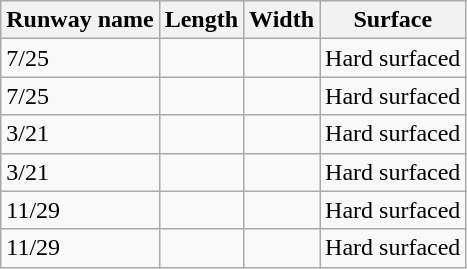<table class="wikitable">
<tr>
<th>Runway name</th>
<th>Length</th>
<th>Width</th>
<th>Surface</th>
</tr>
<tr>
<td>7/25</td>
<td></td>
<td></td>
<td>Hard surfaced</td>
</tr>
<tr>
<td>7/25</td>
<td></td>
<td></td>
<td>Hard surfaced</td>
</tr>
<tr>
<td>3/21</td>
<td></td>
<td></td>
<td>Hard surfaced</td>
</tr>
<tr>
<td>3/21</td>
<td></td>
<td></td>
<td>Hard surfaced</td>
</tr>
<tr>
<td>11/29</td>
<td></td>
<td></td>
<td>Hard surfaced</td>
</tr>
<tr>
<td>11/29</td>
<td></td>
<td></td>
<td>Hard surfaced</td>
</tr>
</table>
